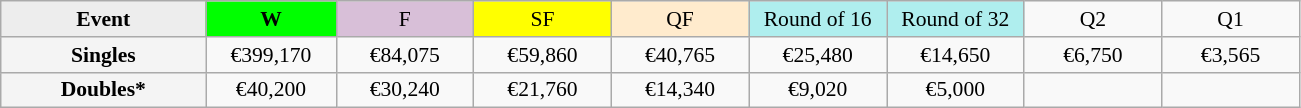<table class=wikitable style=font-size:90%;text-align:center>
<tr>
<td style="width:130px; background:#ededed;"><strong>Event</strong></td>
<td style="width:80px; background:lime;"><strong>W</strong></td>
<td style="width:85px; background:thistle;">F</td>
<td style="width:85px; background:#ff0;">SF</td>
<td style="width:85px; background:#ffebcd;">QF</td>
<td style="width:85px; background:#afeeee;">Round of 16</td>
<td style="width:85px; background:#afeeee;">Round of 32</td>
<td width=85>Q2</td>
<td width=85>Q1</td>
</tr>
<tr>
<td style="background:#f4f4f4;"><strong>Singles</strong></td>
<td>€399,170</td>
<td>€84,075</td>
<td>€59,860</td>
<td>€40,765</td>
<td>€25,480</td>
<td>€14,650</td>
<td>€6,750</td>
<td>€3,565</td>
</tr>
<tr>
<td style="background:#f4f4f4;"><strong>Doubles*</strong></td>
<td>€40,200</td>
<td>€30,240</td>
<td>€21,760</td>
<td>€14,340</td>
<td>€9,020</td>
<td>€5,000</td>
<td></td>
<td></td>
</tr>
</table>
